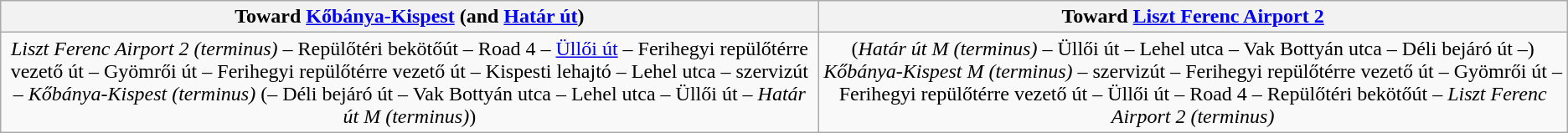<table class=wikitable style="text-align:center;">
<tr>
<th>Toward <a href='#'>Kőbánya-Kispest</a> (and <a href='#'>Határ út</a>)</th>
<th>Toward <a href='#'>Liszt Ferenc Airport 2</a></th>
</tr>
<tr>
<td><em>Liszt Ferenc Airport 2 (terminus)</em> – Repülőtéri bekötőút – Road 4 – <a href='#'>Üllői út</a> – Ferihegyi repülőtérre vezető út – Gyömrői út – Ferihegyi repülőtérre vezető út – Kispesti lehajtó – Lehel utca – szervizút – <em>Kőbánya-Kispest (terminus)</em> (– Déli bejáró út – Vak Bottyán utca – Lehel utca – Üllői út – <em>Határ út M (terminus)</em>)</td>
<td>(<em>Határ út M (terminus)</em> – Üllői út – Lehel utca – Vak Bottyán utca – Déli bejáró út –) <em>Kőbánya-Kispest M (terminus)</em> – szervizút – Ferihegyi repülőtérre vezető út – Gyömrői út – Ferihegyi repülőtérre vezető út – Üllői út – Road 4 – Repülőtéri bekötőút – <em>Liszt Ferenc Airport 2 (terminus)</em></td>
</tr>
</table>
